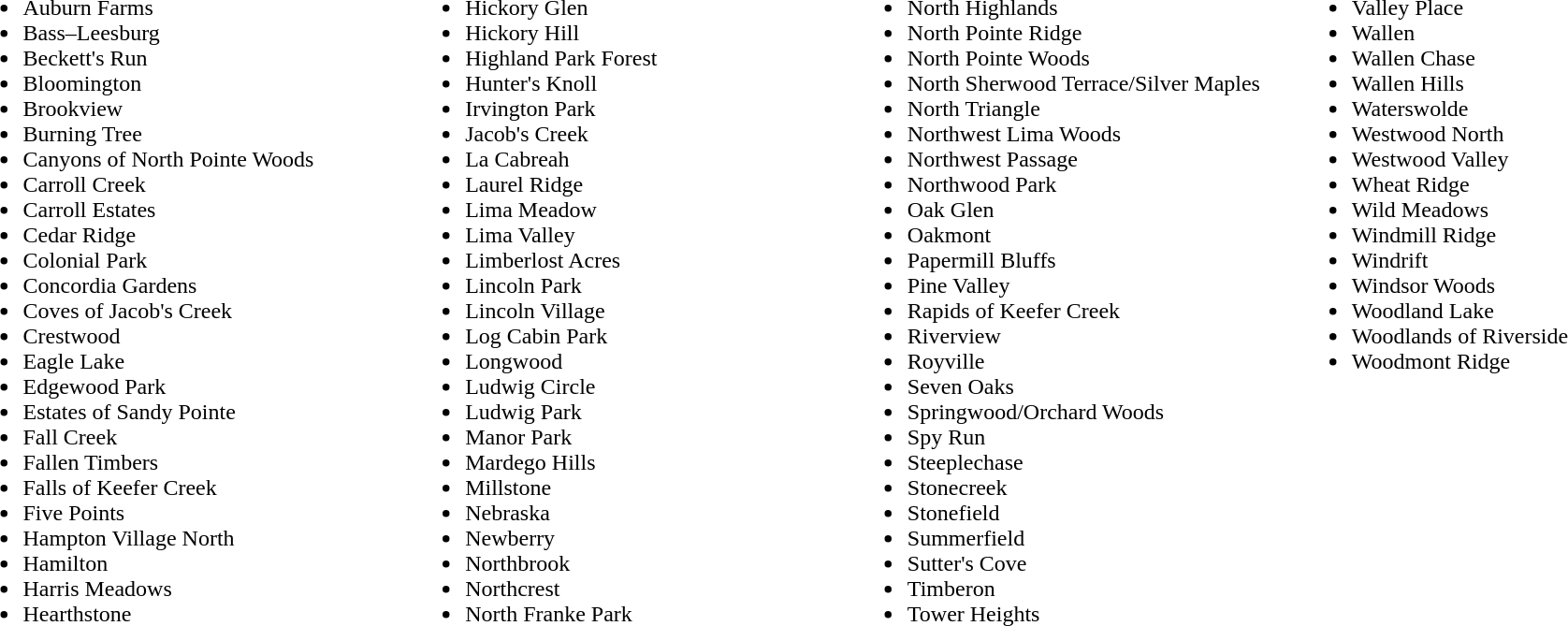<table>
<tr>
<td valign="top" width=14%><br><ul><li>Auburn Farms</li><li>Bass–Leesburg</li><li>Beckett's Run</li><li>Bloomington</li><li>Brookview</li><li>Burning Tree</li><li>Canyons of North Pointe Woods</li><li>Carroll Creek</li><li>Carroll Estates</li><li>Cedar Ridge</li><li>Colonial Park</li><li>Concordia Gardens</li><li>Coves of Jacob's Creek</li><li>Crestwood</li><li>Eagle Lake</li><li>Edgewood Park</li><li>Estates of Sandy Pointe</li><li>Fall Creek</li><li>Fallen Timbers</li><li>Falls of Keefer Creek</li><li>Five Points</li><li>Hampton Village North</li><li>Hamilton</li><li>Harris Meadows</li><li>Hearthstone</li></ul></td>
<td valign="top" width=14%><br><ul><li>Hickory Glen</li><li>Hickory Hill</li><li>Highland Park Forest</li><li>Hunter's Knoll</li><li>Irvington Park</li><li>Jacob's Creek</li><li>La Cabreah</li><li>Laurel Ridge</li><li>Lima Meadow</li><li>Lima Valley</li><li>Limberlost Acres</li><li>Lincoln Park</li><li>Lincoln Village</li><li>Log Cabin Park</li><li>Longwood</li><li>Ludwig Circle</li><li>Ludwig Park</li><li>Manor Park</li><li>Mardego Hills</li><li>Millstone</li><li>Nebraska</li><li>Newberry</li><li>Northbrook</li><li>Northcrest</li><li>North Franke Park</li></ul></td>
<td valign="top" width=14%><br><ul><li>North Highlands</li><li>North Pointe Ridge</li><li>North Pointe Woods</li><li>North Sherwood Terrace/Silver Maples</li><li>North Triangle</li><li>Northwest Lima Woods</li><li>Northwest Passage</li><li>Northwood Park</li><li>Oak Glen</li><li>Oakmont</li><li>Papermill Bluffs</li><li>Pine Valley</li><li>Rapids of Keefer Creek</li><li>Riverview</li><li>Royville</li><li>Seven Oaks</li><li>Springwood/Orchard Woods</li><li>Spy Run</li><li>Steeplechase</li><li>Stonecreek</li><li>Stonefield</li><li>Summerfield</li><li>Sutter's Cove</li><li>Timberon</li><li>Tower Heights</li></ul></td>
<td valign="top" width=14%><br><ul><li>Valley Place</li><li>Wallen</li><li>Wallen Chase</li><li>Wallen Hills</li><li>Waterswolde</li><li>Westwood North</li><li>Westwood Valley</li><li>Wheat Ridge</li><li>Wild Meadows</li><li>Windmill Ridge</li><li>Windrift</li><li>Windsor Woods</li><li>Woodland Lake</li><li>Woodlands of Riverside</li><li>Woodmont Ridge</li></ul></td>
</tr>
</table>
